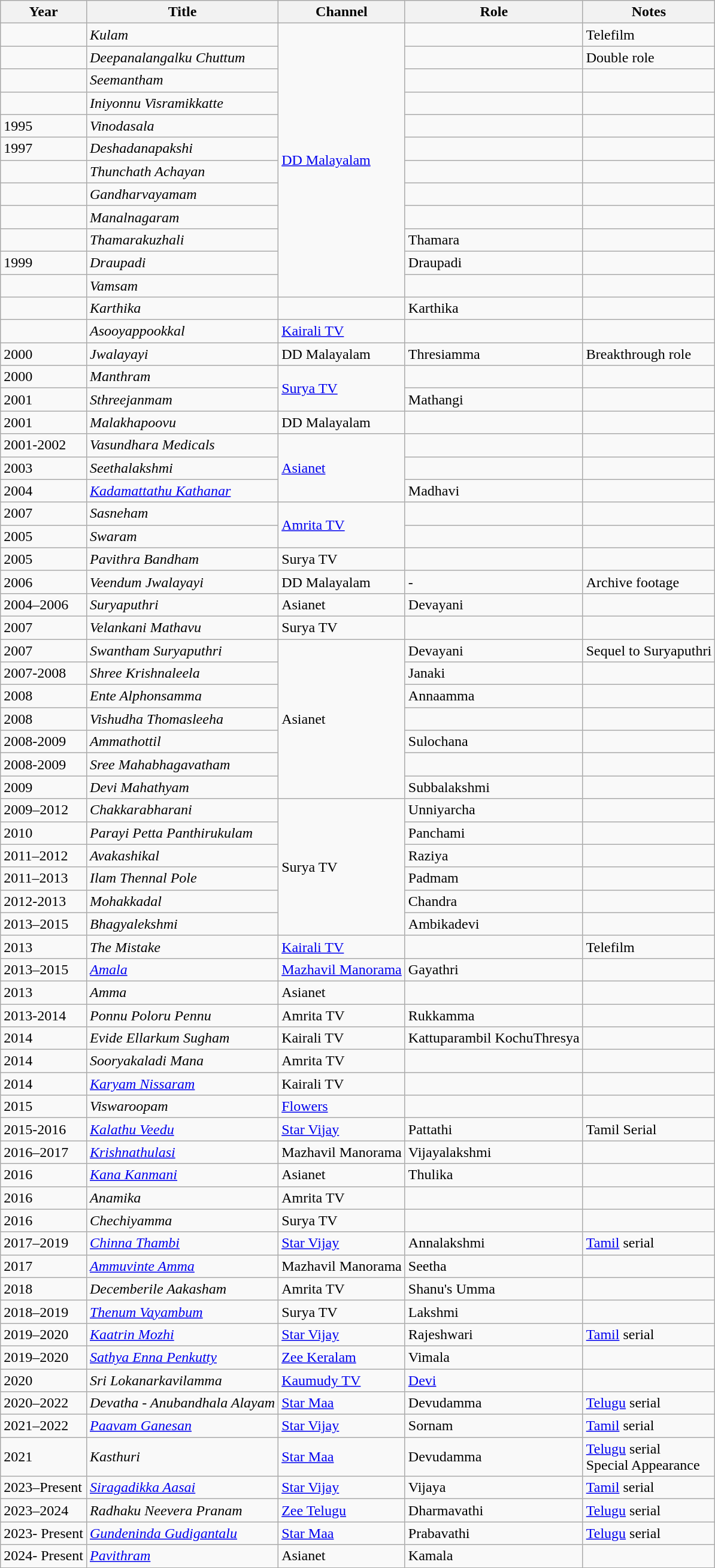<table class="wikitable sortable">
<tr>
<th>Year</th>
<th>Title</th>
<th>Channel</th>
<th>Role</th>
<th>Notes</th>
</tr>
<tr>
<td></td>
<td><em>Kulam</em></td>
<td rowspan="12"><a href='#'>DD Malayalam</a></td>
<td></td>
<td>Telefilm</td>
</tr>
<tr>
<td></td>
<td><em>Deepanalangalku Chuttum</em></td>
<td></td>
<td>Double role</td>
</tr>
<tr>
<td></td>
<td><em>Seemantham</em></td>
<td></td>
<td></td>
</tr>
<tr>
<td></td>
<td><em>Iniyonnu Visramikkatte</em></td>
<td></td>
<td></td>
</tr>
<tr>
<td>1995</td>
<td><em>Vinodasala</em></td>
<td></td>
<td></td>
</tr>
<tr>
<td>1997</td>
<td><em>Deshadanapakshi</em></td>
<td></td>
<td></td>
</tr>
<tr>
<td></td>
<td><em>Thunchath Achayan</em></td>
<td></td>
<td></td>
</tr>
<tr>
<td></td>
<td><em>Gandharvayamam</em></td>
<td></td>
<td></td>
</tr>
<tr>
<td></td>
<td><em>Manalnagaram</em></td>
<td></td>
<td></td>
</tr>
<tr>
<td></td>
<td><em>Thamarakuzhali</em></td>
<td>Thamara</td>
<td></td>
</tr>
<tr>
<td>1999</td>
<td><em>Draupadi</em></td>
<td>Draupadi</td>
<td></td>
</tr>
<tr>
<td></td>
<td><em>Vamsam</em></td>
<td></td>
<td></td>
</tr>
<tr>
<td></td>
<td><em>Karthika</em></td>
<td></td>
<td>Karthika</td>
<td></td>
</tr>
<tr>
<td></td>
<td><em>Asooyappookkal</em></td>
<td><a href='#'>Kairali TV</a></td>
<td></td>
<td></td>
</tr>
<tr>
<td>2000</td>
<td><em>Jwalayayi</em></td>
<td>DD Malayalam</td>
<td>Thresiamma</td>
<td>Breakthrough role</td>
</tr>
<tr>
<td>2000</td>
<td><em>Manthram</em></td>
<td rowspan="2"><a href='#'>Surya TV</a></td>
<td></td>
<td></td>
</tr>
<tr>
<td>2001</td>
<td><em>Sthreejanmam</em></td>
<td>Mathangi</td>
<td></td>
</tr>
<tr>
<td>2001</td>
<td><em>Malakhapoovu</em></td>
<td>DD Malayalam</td>
<td></td>
<td></td>
</tr>
<tr>
<td>2001-2002</td>
<td><em>Vasundhara Medicals</em></td>
<td rowspan="3"><a href='#'>Asianet</a></td>
<td></td>
<td></td>
</tr>
<tr>
<td>2003</td>
<td><em>Seethalakshmi</em></td>
<td></td>
</tr>
<tr>
<td>2004</td>
<td><a href='#'><em>Kadamattathu Kathanar</em></a></td>
<td>Madhavi</td>
<td></td>
</tr>
<tr>
<td>2007</td>
<td><em>Sasneham</em></td>
<td rowspan="2"><a href='#'>Amrita TV</a></td>
<td></td>
<td></td>
</tr>
<tr>
<td>2005</td>
<td><em>Swaram</em></td>
<td></td>
<td></td>
</tr>
<tr>
<td>2005</td>
<td><em>Pavithra Bandham</em></td>
<td>Surya TV</td>
<td></td>
</tr>
<tr>
<td>2006</td>
<td><em>Veendum Jwalayayi</em></td>
<td>DD Malayalam</td>
<td>-</td>
<td>Archive footage</td>
</tr>
<tr>
<td>2004–2006</td>
<td><em>Suryaputhri</em></td>
<td>Asianet</td>
<td>Devayani</td>
<td></td>
</tr>
<tr>
<td>2007</td>
<td><em>Velankani Mathavu</em></td>
<td>Surya TV</td>
<td></td>
<td></td>
</tr>
<tr>
<td>2007</td>
<td><em>Swantham Suryaputhri</em></td>
<td rowspan="7">Asianet</td>
<td>Devayani</td>
<td>Sequel to Suryaputhri</td>
</tr>
<tr>
<td>2007-2008</td>
<td><em>Shree Krishnaleela</em></td>
<td>Janaki</td>
<td></td>
</tr>
<tr>
<td>2008</td>
<td><em>Ente Alphonsamma</em></td>
<td>Annaamma</td>
<td></td>
</tr>
<tr>
<td>2008</td>
<td><em>Vishudha Thomasleeha</em></td>
<td></td>
<td></td>
</tr>
<tr>
<td>2008-2009</td>
<td><em>Ammathottil</em></td>
<td>Sulochana</td>
<td></td>
</tr>
<tr>
<td>2008-2009</td>
<td><em>Sree Mahabhagavatham</em></td>
<td></td>
<td></td>
</tr>
<tr>
<td>2009</td>
<td><em>Devi Mahathyam</em></td>
<td>Subbalakshmi</td>
<td></td>
</tr>
<tr>
<td>2009–2012</td>
<td><em>Chakkarabharani</em></td>
<td rowspan="6">Surya TV</td>
<td>Unniyarcha</td>
<td></td>
</tr>
<tr>
<td>2010</td>
<td><em>Parayi Petta Panthirukulam</em></td>
<td>Panchami</td>
<td></td>
</tr>
<tr>
<td>2011–2012</td>
<td><em>Avakashikal</em></td>
<td>Raziya</td>
<td></td>
</tr>
<tr>
<td>2011–2013</td>
<td><em>Ilam Thennal Pole</em></td>
<td>Padmam</td>
<td></td>
</tr>
<tr>
<td>2012-2013</td>
<td><em>Mohakkadal</em></td>
<td>Chandra</td>
<td></td>
</tr>
<tr>
<td>2013–2015</td>
<td><em>Bhagyalekshmi</em></td>
<td>Ambikadevi</td>
<td></td>
</tr>
<tr>
<td>2013</td>
<td><em>The Mistake</em></td>
<td><a href='#'>Kairali TV</a></td>
<td></td>
<td>Telefilm</td>
</tr>
<tr>
<td>2013–2015</td>
<td><a href='#'><em>Amala</em></a></td>
<td><a href='#'>Mazhavil Manorama</a></td>
<td>Gayathri</td>
<td></td>
</tr>
<tr>
<td>2013</td>
<td><em>Amma</em></td>
<td>Asianet</td>
<td></td>
<td></td>
</tr>
<tr>
<td>2013-2014</td>
<td><em>Ponnu Poloru Pennu</em></td>
<td>Amrita TV</td>
<td>Rukkamma</td>
<td></td>
</tr>
<tr>
<td>2014</td>
<td><em>Evide Ellarkum Sugham</em></td>
<td>Kairali TV</td>
<td>Kattuparambil KochuThresya</td>
<td></td>
</tr>
<tr>
<td>2014</td>
<td><em>Sooryakaladi Mana</em></td>
<td>Amrita TV</td>
<td></td>
<td></td>
</tr>
<tr>
<td>2014</td>
<td><a href='#'><em>Karyam Nissaram</em></a></td>
<td>Kairali TV</td>
<td></td>
<td></td>
</tr>
<tr>
<td>2015</td>
<td><em>Viswaroopam</em></td>
<td><a href='#'>Flowers</a></td>
<td></td>
<td></td>
</tr>
<tr>
<td>2015-2016</td>
<td><a href='#'><em>Kalathu Veedu</em></a></td>
<td><a href='#'>Star Vijay</a></td>
<td>Pattathi</td>
<td>Tamil Serial</td>
</tr>
<tr>
<td>2016–2017</td>
<td><em><a href='#'>Krishnathulasi</a></em></td>
<td>Mazhavil Manorama</td>
<td>Vijayalakshmi</td>
<td></td>
</tr>
<tr>
<td>2016</td>
<td><a href='#'><em>Kana Kanmani</em></a></td>
<td>Asianet</td>
<td>Thulika</td>
<td></td>
</tr>
<tr>
<td>2016</td>
<td><em>Anamika</em></td>
<td>Amrita TV</td>
<td></td>
<td></td>
</tr>
<tr>
<td>2016</td>
<td><em>Chechiyamma</em></td>
<td>Surya TV</td>
<td></td>
<td></td>
</tr>
<tr>
<td>2017–2019</td>
<td><a href='#'><em>Chinna Thambi</em></a></td>
<td><a href='#'>Star Vijay</a></td>
<td>Annalakshmi</td>
<td><a href='#'>Tamil</a> serial</td>
</tr>
<tr>
<td>2017</td>
<td><a href='#'><em>Ammuvinte Amma</em></a></td>
<td>Mazhavil Manorama</td>
<td>Seetha</td>
<td></td>
</tr>
<tr>
<td>2018</td>
<td><em>Decemberile Aakasham</em></td>
<td>Amrita TV</td>
<td>Shanu's Umma</td>
<td></td>
</tr>
<tr>
<td>2018–2019</td>
<td><a href='#'><em>Thenum Vayambum</em></a></td>
<td>Surya TV</td>
<td>Lakshmi</td>
<td></td>
</tr>
<tr>
<td>2019–2020</td>
<td><a href='#'><em>Kaatrin Mozhi</em></a></td>
<td><a href='#'>Star Vijay</a></td>
<td>Rajeshwari</td>
<td><a href='#'>Tamil</a> serial</td>
</tr>
<tr>
<td>2019–2020</td>
<td><a href='#'><em>Sathya Enna Penkutty</em></a></td>
<td><a href='#'>Zee Keralam</a></td>
<td>Vimala</td>
<td></td>
</tr>
<tr>
<td>2020</td>
<td><em>Sri Lokanarkavilamma</em></td>
<td><a href='#'>Kaumudy TV</a></td>
<td><a href='#'>Devi</a></td>
<td></td>
</tr>
<tr>
<td>2020–2022</td>
<td><em>Devatha - Anubandhala Alayam</em></td>
<td><a href='#'>Star Maa</a></td>
<td>Devudamma</td>
<td><a href='#'>Telugu</a> serial</td>
</tr>
<tr>
<td>2021–2022</td>
<td><em><a href='#'>Paavam Ganesan</a></em></td>
<td><a href='#'>Star Vijay</a></td>
<td>Sornam</td>
<td><a href='#'>Tamil</a> serial</td>
</tr>
<tr>
<td>2021</td>
<td><em>Kasthuri</em></td>
<td><a href='#'>Star Maa</a></td>
<td>Devudamma</td>
<td><a href='#'>Telugu</a> serial <br> Special Appearance</td>
</tr>
<tr>
<td>2023–Present</td>
<td><em><a href='#'>Siragadikka Aasai</a></em></td>
<td><a href='#'>Star Vijay</a></td>
<td>Vijaya</td>
<td><a href='#'>Tamil</a> serial</td>
</tr>
<tr>
<td>2023–2024</td>
<td><em>Radhaku Neevera Pranam</em></td>
<td><a href='#'>Zee Telugu</a></td>
<td>Dharmavathi</td>
<td><a href='#'>Telugu</a> serial</td>
</tr>
<tr>
<td>2023- Present</td>
<td><em><a href='#'>Gundeninda Gudigantalu</a></em></td>
<td><a href='#'>Star Maa</a></td>
<td>Prabavathi</td>
<td><a href='#'>Telugu</a> serial</td>
</tr>
<tr>
<td>2024- Present</td>
<td><em><a href='#'>Pavithram</a></em></td>
<td>Asianet</td>
<td>Kamala</td>
<td></td>
</tr>
</table>
